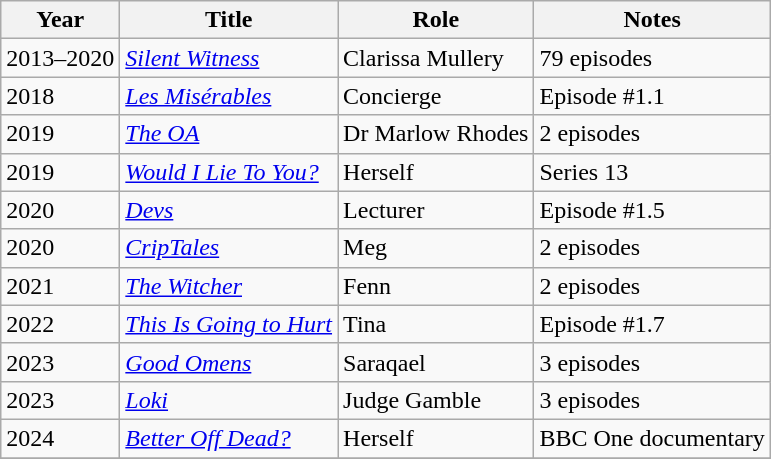<table class="wikitable sortable">
<tr>
<th>Year</th>
<th>Title</th>
<th>Role</th>
<th>Notes</th>
</tr>
<tr>
<td>2013–2020</td>
<td><em><a href='#'>Silent Witness</a></em></td>
<td>Clarissa Mullery</td>
<td>79 episodes</td>
</tr>
<tr>
<td>2018</td>
<td><a href='#'><em>Les Misérables</em></a></td>
<td>Concierge</td>
<td>Episode #1.1</td>
</tr>
<tr>
<td>2019</td>
<td><em><a href='#'>The OA</a></em></td>
<td>Dr Marlow Rhodes</td>
<td>2 episodes</td>
</tr>
<tr>
<td>2019</td>
<td><em><a href='#'>Would I Lie To You?</a></em></td>
<td>Herself</td>
<td>Series 13</td>
</tr>
<tr>
<td>2020</td>
<td><em><a href='#'>Devs</a></em></td>
<td>Lecturer</td>
<td>Episode #1.5</td>
</tr>
<tr>
<td>2020</td>
<td><em><a href='#'>CripTales</a></em></td>
<td>Meg</td>
<td>2 episodes</td>
</tr>
<tr>
<td>2021</td>
<td><em><a href='#'>The Witcher</a></em></td>
<td>Fenn</td>
<td>2 episodes</td>
</tr>
<tr>
<td>2022</td>
<td><em><a href='#'>This Is Going to Hurt</a></em></td>
<td>Tina</td>
<td>Episode #1.7</td>
</tr>
<tr>
<td>2023</td>
<td><em><a href='#'>Good Omens</a></em></td>
<td>Saraqael</td>
<td>3 episodes</td>
</tr>
<tr>
<td>2023</td>
<td><em><a href='#'>Loki</a></em></td>
<td>Judge Gamble</td>
<td>3 episodes</td>
</tr>
<tr>
<td>2024</td>
<td><em><a href='#'>Better Off Dead?</a></em></td>
<td>Herself</td>
<td>BBC One documentary</td>
</tr>
<tr>
</tr>
</table>
